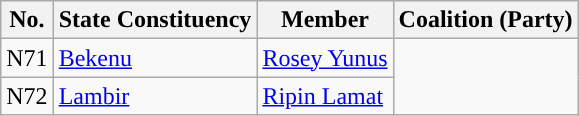<table class="wikitable">
<tr>
<th>No.</th>
<th>State Constituency</th>
<th>Member</th>
<th>Coalition (Party)</th>
</tr>
<tr>
<td>N71</td>
<td><a href='#'>Bekenu</a></td>
<td><a href='#'>Rosey Yunus</a></td>
<td rowspan="2"></td>
</tr>
<tr>
<td>N72</td>
<td><a href='#'>Lambir</a></td>
<td><a href='#'>Ripin Lamat</a></td>
</tr>
</table>
